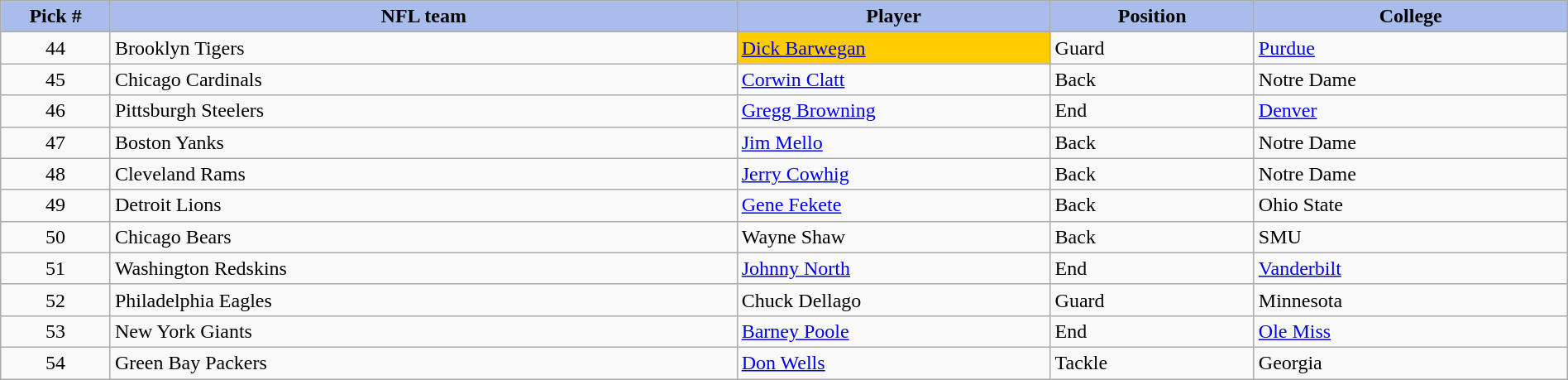<table class="wikitable sortable sortable" style="width: 100%">
<tr>
<th style="background:#A8BDEC;" width=7%>Pick #</th>
<th width=40% style="background:#A8BDEC;">NFL team</th>
<th width=20% style="background:#A8BDEC;">Player</th>
<th width=13% style="background:#A8BDEC;">Position</th>
<th style="background:#A8BDEC;">College</th>
</tr>
<tr>
<td align=center>44</td>
<td>Brooklyn Tigers</td>
<td bgcolor="#FFCC00"><a href='#'>Dick Barwegan</a></td>
<td>Guard</td>
<td><a href='#'>Purdue</a></td>
</tr>
<tr>
<td align=center>45</td>
<td>Chicago Cardinals</td>
<td><a href='#'>Corwin Clatt</a></td>
<td>Back</td>
<td>Notre Dame</td>
</tr>
<tr>
<td align=center>46</td>
<td>Pittsburgh Steelers</td>
<td><a href='#'>Gregg Browning</a></td>
<td>End</td>
<td><a href='#'>Denver</a></td>
</tr>
<tr>
<td align=center>47</td>
<td>Boston Yanks</td>
<td><a href='#'>Jim Mello</a></td>
<td>Back</td>
<td>Notre Dame</td>
</tr>
<tr>
<td align=center>48</td>
<td>Cleveland Rams</td>
<td><a href='#'>Jerry Cowhig</a></td>
<td>Back</td>
<td>Notre Dame</td>
</tr>
<tr>
<td align=center>49</td>
<td>Detroit Lions</td>
<td><a href='#'>Gene Fekete</a></td>
<td>Back</td>
<td>Ohio State</td>
</tr>
<tr>
<td align=center>50</td>
<td>Chicago Bears</td>
<td>Wayne Shaw</td>
<td>Back</td>
<td>SMU</td>
</tr>
<tr>
<td align=center>51</td>
<td>Washington Redskins</td>
<td><a href='#'>Johnny North</a></td>
<td>End</td>
<td><a href='#'>Vanderbilt</a></td>
</tr>
<tr>
<td align=center>52</td>
<td>Philadelphia Eagles</td>
<td>Chuck Dellago</td>
<td>Guard</td>
<td>Minnesota</td>
</tr>
<tr>
<td align=center>53</td>
<td>New York Giants</td>
<td><a href='#'>Barney Poole</a></td>
<td>End</td>
<td><a href='#'>Ole Miss</a></td>
</tr>
<tr>
<td align=center>54</td>
<td>Green Bay Packers</td>
<td><a href='#'>Don Wells</a></td>
<td>Tackle</td>
<td>Georgia</td>
</tr>
</table>
